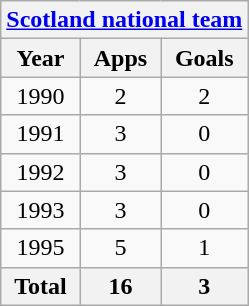<table class="wikitable" style="text-align:center">
<tr>
<th colspan=3><a href='#'>Scotland national team</a></th>
</tr>
<tr>
<th>Year</th>
<th>Apps</th>
<th>Goals</th>
</tr>
<tr>
<td>1990</td>
<td>2</td>
<td>2</td>
</tr>
<tr>
<td>1991</td>
<td>3</td>
<td>0</td>
</tr>
<tr>
<td>1992</td>
<td>3</td>
<td>0</td>
</tr>
<tr>
<td>1993</td>
<td>3</td>
<td>0</td>
</tr>
<tr>
<td>1995</td>
<td>5</td>
<td>1</td>
</tr>
<tr>
<th>Total</th>
<th>16</th>
<th>3</th>
</tr>
</table>
